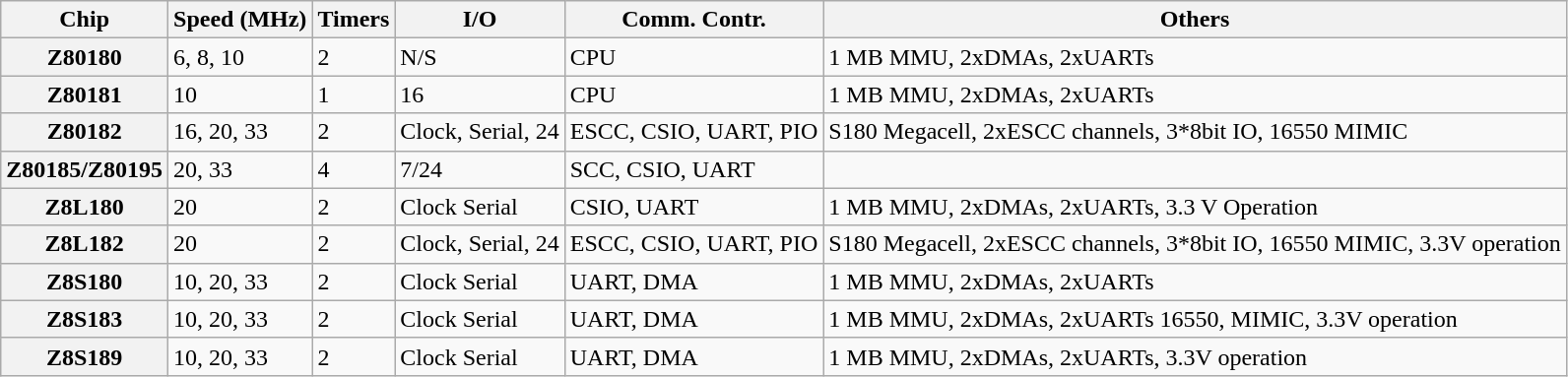<table class="wikitable">
<tr>
<th>Chip</th>
<th>Speed (MHz)</th>
<th>Timers</th>
<th>I/O</th>
<th>Comm. Contr.</th>
<th>Others</th>
</tr>
<tr ---->
<th>Z80180</th>
<td>6, 8, 10</td>
<td>2</td>
<td>N/S</td>
<td>CPU</td>
<td>1 MB MMU, 2xDMAs, 2xUARTs</td>
</tr>
<tr ---->
<th>Z80181</th>
<td>10</td>
<td>1</td>
<td>16</td>
<td>CPU</td>
<td>1 MB MMU, 2xDMAs, 2xUARTs</td>
</tr>
<tr ---->
<th>Z80182</th>
<td>16, 20, 33</td>
<td>2</td>
<td>Clock, Serial, 24</td>
<td>ESCC, CSIO, UART, PIO</td>
<td>S180 Megacell, 2xESCC channels, 3*8bit IO, 16550 MIMIC</td>
</tr>
<tr ---->
<th>Z80185/Z80195</th>
<td>20, 33</td>
<td>4</td>
<td>7/24</td>
<td>SCC, CSIO, UART</td>
<td></td>
</tr>
<tr ---->
<th>Z8L180</th>
<td>20</td>
<td>2</td>
<td>Clock Serial</td>
<td>CSIO, UART</td>
<td>1 MB MMU, 2xDMAs, 2xUARTs, 3.3 V Operation</td>
</tr>
<tr ---->
<th>Z8L182</th>
<td>20</td>
<td>2</td>
<td>Clock, Serial, 24</td>
<td>ESCC, CSIO, UART, PIO</td>
<td>S180 Megacell, 2xESCC channels, 3*8bit IO, 16550 MIMIC, 3.3V operation</td>
</tr>
<tr ---->
<th>Z8S180</th>
<td>10, 20, 33</td>
<td>2</td>
<td>Clock Serial</td>
<td>UART, DMA</td>
<td>1 MB MMU, 2xDMAs, 2xUARTs</td>
</tr>
<tr ---->
<th>Z8S183</th>
<td>10, 20, 33</td>
<td>2</td>
<td>Clock Serial</td>
<td>UART, DMA</td>
<td>1 MB MMU, 2xDMAs, 2xUARTs 16550, MIMIC, 3.3V operation</td>
</tr>
<tr ---->
<th>Z8S189</th>
<td>10, 20, 33</td>
<td>2</td>
<td>Clock Serial</td>
<td>UART, DMA</td>
<td>1 MB MMU, 2xDMAs, 2xUARTs, 3.3V operation</td>
</tr>
</table>
